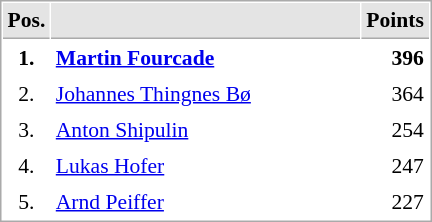<table cellspacing="1" cellpadding="3" style="border:1px solid #AAAAAA;font-size:90%">
<tr bgcolor="#E4E4E4">
<th style="border-bottom:1px solid #AAAAAA" width=10>Pos.</th>
<th style="border-bottom:1px solid #AAAAAA" width=200></th>
<th style="border-bottom:1px solid #AAAAAA" width=20>Points</th>
</tr>
<tr>
<td align="center"><strong>1.</strong></td>
<td> <strong><a href='#'>Martin Fourcade</a></strong></td>
<td align="right"><strong>396</strong></td>
</tr>
<tr>
<td align="center">2.</td>
<td> <a href='#'>Johannes Thingnes Bø</a></td>
<td align="right">364</td>
</tr>
<tr>
<td align="center">3.</td>
<td> <a href='#'>Anton Shipulin</a></td>
<td align="right">254</td>
</tr>
<tr>
<td align="center">4.</td>
<td> <a href='#'>Lukas Hofer</a></td>
<td align="right">247</td>
</tr>
<tr>
<td align="center">5.</td>
<td> <a href='#'>Arnd Peiffer</a></td>
<td align="right">227</td>
</tr>
</table>
